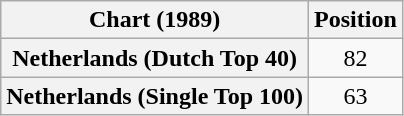<table class="wikitable plainrowheaders sortable" style="text-align:center">
<tr>
<th>Chart (1989)</th>
<th>Position</th>
</tr>
<tr>
<th scope="row">Netherlands (Dutch Top 40)</th>
<td>82</td>
</tr>
<tr>
<th scope="row">Netherlands (Single Top 100)</th>
<td>63</td>
</tr>
</table>
